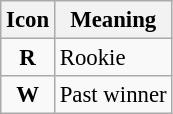<table class="wikitable" style="font-size: 95%;">
<tr>
<th>Icon</th>
<th>Meaning</th>
</tr>
<tr>
<td align="center"><strong><span>R</span></strong></td>
<td>Rookie</td>
</tr>
<tr>
<td align="center"><strong><span>W</span></strong></td>
<td>Past winner</td>
</tr>
</table>
